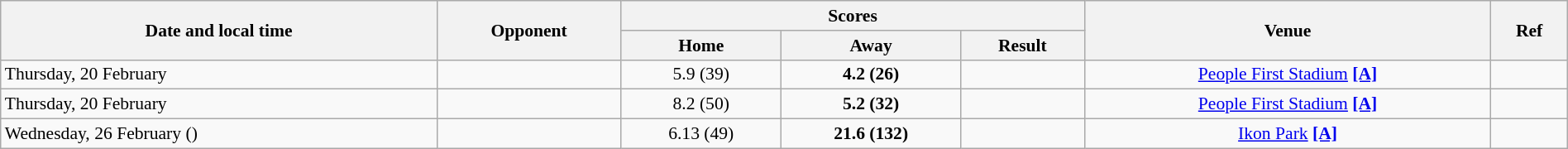<table class="wikitable plainrowheaders" style="font-size:90%; width:100%; text-align:center;">
<tr>
<th scope="col" rowspan=2>Date and local time</th>
<th scope="col" rowspan=2>Opponent</th>
<th scope="col" colspan=3>Scores</th>
<th scope="col" rowspan=2>Venue</th>
<th scope="col" rowspan=2>Ref</th>
</tr>
<tr>
<th scope="col">Home</th>
<th scope="col">Away</th>
<th scope="col">Result</th>
</tr>
<tr>
<td align=left>Thursday, 20 February </td>
<td align=left></td>
<td>5.9 (39)</td>
<td><strong>4.2 (26)</strong></td>
<td></td>
<td><a href='#'>People First Stadium</a> <a href='#'><strong>[A]</strong></a></td>
<td></td>
</tr>
<tr>
<td align=left>Thursday, 20 February </td>
<td align=left></td>
<td>8.2 (50)</td>
<td><strong>5.2 (32)</strong></td>
<td></td>
<td><a href='#'>People First Stadium</a> <a href='#'><strong>[A]</strong></a></td>
<td></td>
</tr>
<tr>
<td align=left>Wednesday, 26 February ()</td>
<td align=left></td>
<td>6.13 (49)</td>
<td><strong>21.6 (132)</strong></td>
<td></td>
<td><a href='#'>Ikon Park</a> <a href='#'><strong>[A]</strong></a></td>
<td></td>
</tr>
</table>
